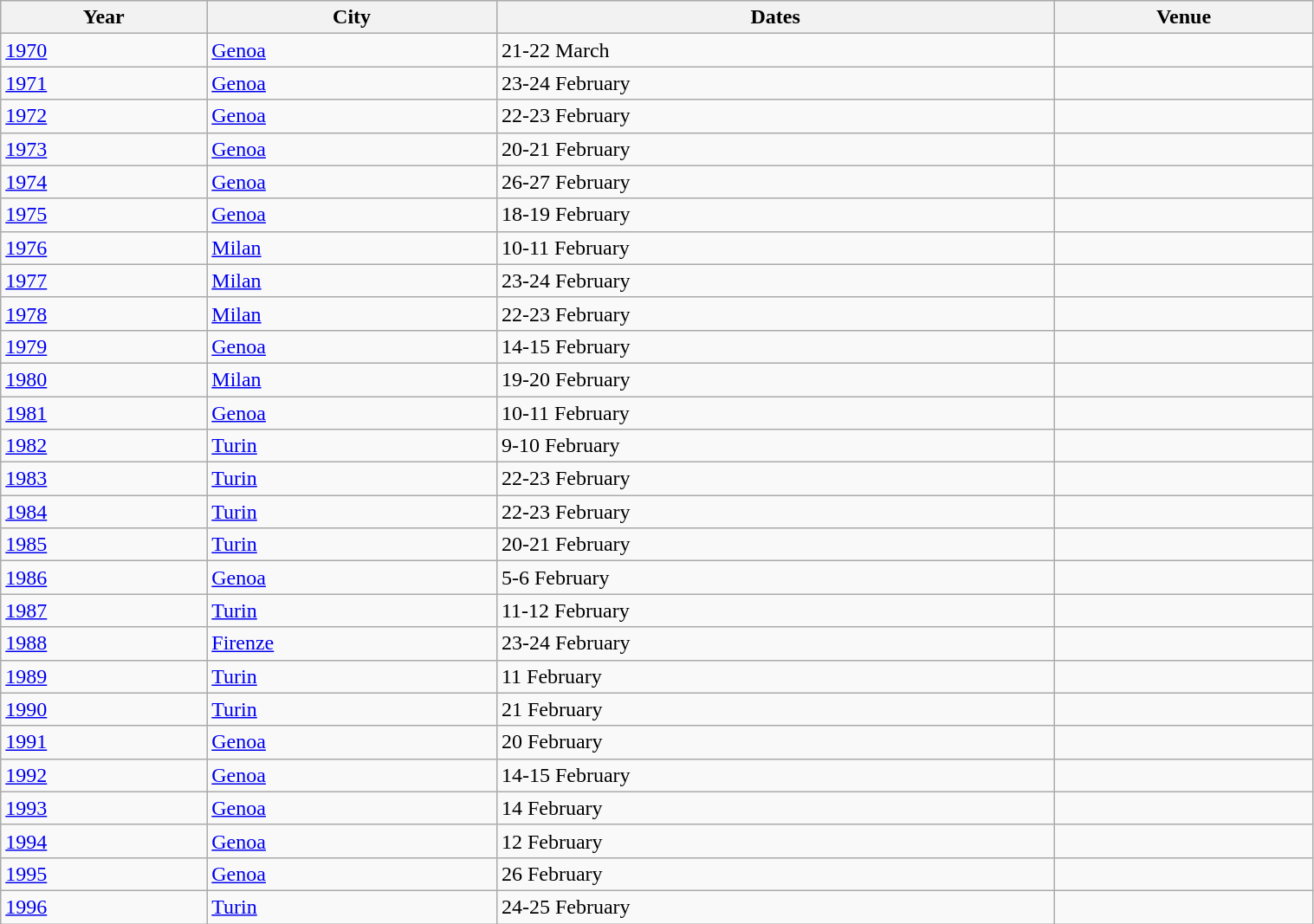<table class="wikitable" width=80% style="font-size:100%; text-align:left;">
<tr>
<th>Year</th>
<th>City</th>
<th>Dates</th>
<th>Venue</th>
</tr>
<tr>
<td><a href='#'>1970</a></td>
<td><a href='#'>Genoa</a></td>
<td>21-22 March</td>
<td></td>
</tr>
<tr>
<td><a href='#'>1971</a></td>
<td><a href='#'>Genoa</a></td>
<td>23-24 February</td>
<td></td>
</tr>
<tr>
<td><a href='#'>1972</a></td>
<td><a href='#'>Genoa</a></td>
<td>22-23 February</td>
<td></td>
</tr>
<tr>
<td><a href='#'>1973</a></td>
<td><a href='#'>Genoa</a></td>
<td>20-21 February</td>
<td></td>
</tr>
<tr>
<td><a href='#'>1974</a></td>
<td><a href='#'>Genoa</a></td>
<td>26-27 February</td>
<td></td>
</tr>
<tr>
<td><a href='#'>1975</a></td>
<td><a href='#'>Genoa</a></td>
<td>18-19 February</td>
<td></td>
</tr>
<tr>
<td><a href='#'>1976</a></td>
<td><a href='#'>Milan</a></td>
<td>10-11 February</td>
<td></td>
</tr>
<tr>
<td><a href='#'>1977</a></td>
<td><a href='#'>Milan</a></td>
<td>23-24 February</td>
<td></td>
</tr>
<tr>
<td><a href='#'>1978</a></td>
<td><a href='#'>Milan</a></td>
<td>22-23 February</td>
<td></td>
</tr>
<tr>
<td><a href='#'>1979</a></td>
<td><a href='#'>Genoa</a></td>
<td>14-15 February</td>
<td></td>
</tr>
<tr>
<td><a href='#'>1980</a></td>
<td><a href='#'>Milan</a></td>
<td>19-20 February</td>
<td></td>
</tr>
<tr>
<td><a href='#'>1981</a></td>
<td><a href='#'>Genoa</a></td>
<td>10-11 February</td>
<td></td>
</tr>
<tr>
<td><a href='#'>1982</a></td>
<td><a href='#'>Turin</a></td>
<td>9-10 February</td>
<td></td>
</tr>
<tr>
<td><a href='#'>1983</a></td>
<td><a href='#'>Turin</a></td>
<td>22-23 February</td>
<td></td>
</tr>
<tr>
<td><a href='#'>1984</a></td>
<td><a href='#'>Turin</a></td>
<td>22-23 February</td>
<td></td>
</tr>
<tr>
<td><a href='#'>1985</a></td>
<td><a href='#'>Turin</a></td>
<td>20-21 February</td>
<td></td>
</tr>
<tr>
<td><a href='#'>1986</a></td>
<td><a href='#'>Genoa</a></td>
<td>5-6 February</td>
<td></td>
</tr>
<tr>
<td><a href='#'>1987</a></td>
<td><a href='#'>Turin</a></td>
<td>11-12 February</td>
<td></td>
</tr>
<tr>
<td><a href='#'>1988</a></td>
<td><a href='#'>Firenze</a></td>
<td>23-24 February</td>
<td></td>
</tr>
<tr>
<td><a href='#'>1989</a></td>
<td><a href='#'>Turin</a></td>
<td>11 February</td>
<td></td>
</tr>
<tr>
<td><a href='#'>1990</a></td>
<td><a href='#'>Turin</a></td>
<td>21 February</td>
<td></td>
</tr>
<tr>
<td><a href='#'>1991</a></td>
<td><a href='#'>Genoa</a></td>
<td>20 February</td>
<td></td>
</tr>
<tr>
<td><a href='#'>1992</a></td>
<td><a href='#'>Genoa</a></td>
<td>14-15 February</td>
<td></td>
</tr>
<tr>
<td><a href='#'>1993</a></td>
<td><a href='#'>Genoa</a></td>
<td>14 February</td>
<td></td>
</tr>
<tr>
<td><a href='#'>1994</a></td>
<td><a href='#'>Genoa</a></td>
<td>12 February</td>
<td></td>
</tr>
<tr>
<td><a href='#'>1995</a></td>
<td><a href='#'>Genoa</a></td>
<td>26 February</td>
<td></td>
</tr>
<tr>
<td><a href='#'>1996</a></td>
<td><a href='#'>Turin</a></td>
<td>24-25 February</td>
<td></td>
</tr>
</table>
